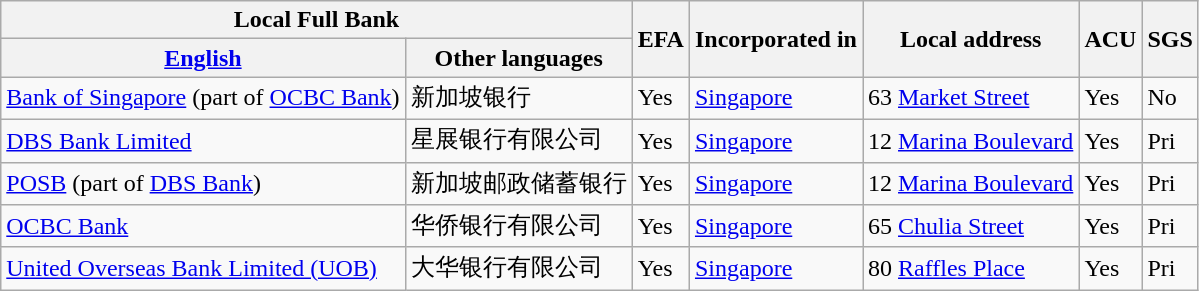<table class="wikitable">
<tr>
<th colspan="2">Local Full Bank</th>
<th rowspan="2">EFA</th>
<th rowspan="2">Incorporated in</th>
<th rowspan="2">Local address</th>
<th rowspan="2">ACU</th>
<th rowspan="2">SGS</th>
</tr>
<tr>
<th><a href='#'>English</a></th>
<th>Other languages</th>
</tr>
<tr>
<td><a href='#'>Bank of Singapore</a> (part of <a href='#'>OCBC Bank</a>)</td>
<td>新加坡银行</td>
<td>Yes</td>
<td><a href='#'>Singapore</a></td>
<td>63 <a href='#'>Market Street</a></td>
<td>Yes</td>
<td>No</td>
</tr>
<tr>
<td><a href='#'>DBS Bank Limited</a></td>
<td>星展银行有限公司</td>
<td>Yes</td>
<td><a href='#'>Singapore</a></td>
<td>12 <a href='#'>Marina Boulevard</a></td>
<td>Yes</td>
<td>Pri</td>
</tr>
<tr>
<td><a href='#'>POSB</a> (part of <a href='#'>DBS Bank</a>)</td>
<td>新加坡邮政储蓄银行</td>
<td>Yes</td>
<td><a href='#'>Singapore</a></td>
<td>12 <a href='#'>Marina Boulevard</a></td>
<td>Yes</td>
<td>Pri</td>
</tr>
<tr>
<td><a href='#'>OCBC Bank</a></td>
<td>华侨银行有限公司</td>
<td>Yes</td>
<td><a href='#'>Singapore</a></td>
<td>65 <a href='#'>Chulia Street</a></td>
<td>Yes</td>
<td>Pri</td>
</tr>
<tr>
<td><a href='#'>United Overseas Bank Limited (UOB)</a></td>
<td>大华银行有限公司</td>
<td>Yes</td>
<td><a href='#'>Singapore</a></td>
<td>80 <a href='#'>Raffles Place</a></td>
<td>Yes</td>
<td>Pri</td>
</tr>
</table>
